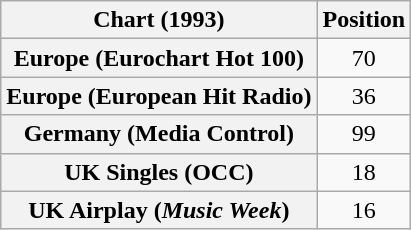<table class="wikitable sortable plainrowheaders" style="text-align:center">
<tr>
<th>Chart (1993)</th>
<th>Position</th>
</tr>
<tr>
<th scope="row">Europe (Eurochart Hot 100)</th>
<td>70</td>
</tr>
<tr>
<th scope="row">Europe (European Hit Radio)</th>
<td>36</td>
</tr>
<tr>
<th scope="row">Germany (Media Control)</th>
<td>99</td>
</tr>
<tr>
<th scope="row">UK Singles (OCC)</th>
<td>18</td>
</tr>
<tr>
<th scope="row">UK Airplay (<em>Music Week</em>)</th>
<td>16</td>
</tr>
</table>
